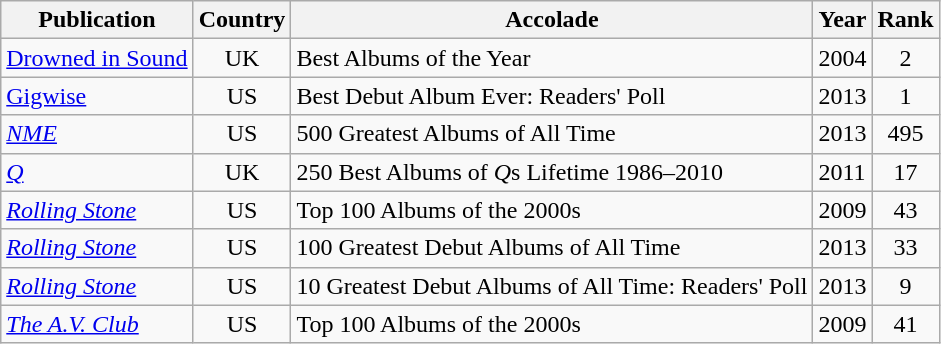<table class="wikitable sortable">
<tr>
<th>Publication</th>
<th>Country</th>
<th>Accolade</th>
<th>Year</th>
<th>Rank</th>
</tr>
<tr>
<td><a href='#'>Drowned in Sound</a></td>
<td style="text-align:center;">UK</td>
<td>Best Albums of the Year</td>
<td>2004</td>
<td style="text-align:center;">2</td>
</tr>
<tr>
<td><a href='#'>Gigwise</a></td>
<td style="text-align:center;">US</td>
<td>Best Debut Album Ever: Readers' Poll</td>
<td>2013</td>
<td style="text-align:center;">1</td>
</tr>
<tr>
<td><em><a href='#'>NME</a></em></td>
<td style="text-align:center;">US</td>
<td>500 Greatest Albums of All Time</td>
<td>2013</td>
<td style="text-align:center;">495</td>
</tr>
<tr>
<td><em><a href='#'>Q</a></em></td>
<td style="text-align:center;">UK</td>
<td>250 Best Albums of <em>Q</em>s Lifetime 1986–2010</td>
<td>2011</td>
<td style="text-align:center;">17</td>
</tr>
<tr>
<td><em><a href='#'>Rolling Stone</a></em></td>
<td style="text-align:center;">US</td>
<td>Top 100 Albums of the 2000s</td>
<td>2009</td>
<td style="text-align:center;">43</td>
</tr>
<tr>
<td><em><a href='#'>Rolling Stone</a></em></td>
<td style="text-align:center;">US</td>
<td>100 Greatest Debut Albums of All Time</td>
<td>2013</td>
<td style="text-align:center;">33</td>
</tr>
<tr>
<td><em><a href='#'>Rolling Stone</a></em></td>
<td style="text-align:center;">US</td>
<td>10 Greatest Debut Albums of All Time: Readers' Poll</td>
<td>2013</td>
<td style="text-align:center;">9</td>
</tr>
<tr>
<td><em><a href='#'>The A.V. Club</a></em></td>
<td style="text-align:center;">US</td>
<td>Top 100 Albums of the 2000s</td>
<td>2009</td>
<td style="text-align:center;">41</td>
</tr>
</table>
